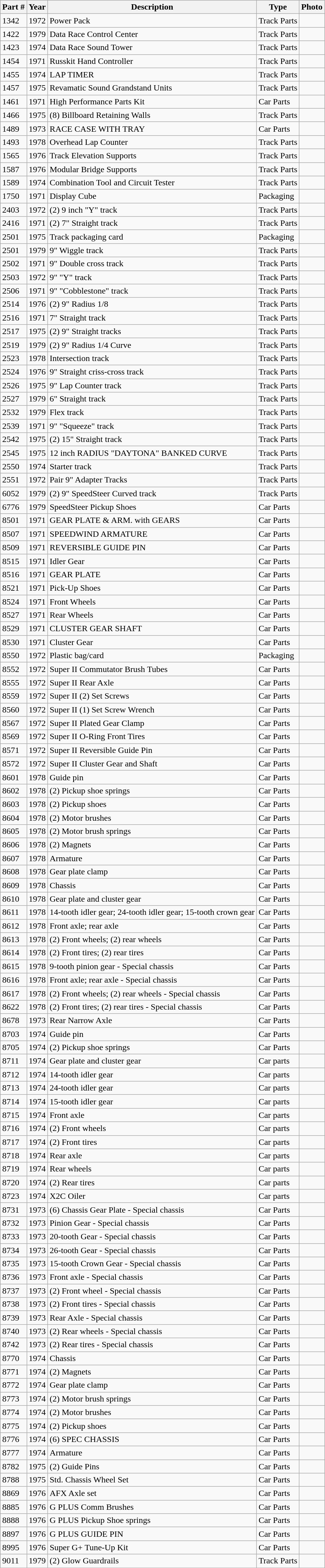<table class="wikitable sortable">
<tr>
<th>Part #</th>
<th>Year</th>
<th>Description</th>
<th>Type</th>
<th>Photo</th>
</tr>
<tr>
<td>1342</td>
<td>1972</td>
<td>Power Pack</td>
<td>Track Parts</td>
<td></td>
</tr>
<tr>
<td>1422</td>
<td>1979</td>
<td>Data Race Control Center</td>
<td>Track Parts</td>
<td></td>
</tr>
<tr>
<td>1423</td>
<td>1974</td>
<td>Data Race Sound Tower</td>
<td>Track Parts</td>
<td></td>
</tr>
<tr>
<td>1454</td>
<td>1971</td>
<td>Russkit Hand Controller</td>
<td>Track Parts</td>
<td></td>
</tr>
<tr>
<td>1455</td>
<td>1974</td>
<td>LAP TIMER</td>
<td>Track Parts</td>
<td></td>
</tr>
<tr>
<td>1457</td>
<td>1975</td>
<td>Revamatic Sound Grandstand Units</td>
<td>Track Parts</td>
<td></td>
</tr>
<tr>
<td>1461</td>
<td>1971</td>
<td>High Performance Parts Kit</td>
<td>Car Parts</td>
<td></td>
</tr>
<tr>
<td>1466</td>
<td>1975</td>
<td>(8) Billboard Retaining Walls</td>
<td>Track Parts</td>
<td></td>
</tr>
<tr>
<td>1489</td>
<td>1973</td>
<td>RACE CASE WITH TRAY</td>
<td>Car Parts</td>
<td></td>
</tr>
<tr>
<td>1493</td>
<td>1978</td>
<td>Overhead Lap Counter</td>
<td>Track Parts</td>
<td></td>
</tr>
<tr>
<td>1565</td>
<td>1976</td>
<td>Track Elevation Supports</td>
<td>Track Parts</td>
<td></td>
</tr>
<tr>
<td>1587</td>
<td>1976</td>
<td>Modular Bridge Supports</td>
<td>Track Parts</td>
<td></td>
</tr>
<tr>
<td>1589</td>
<td>1974</td>
<td>Combination Tool and Circuit Tester</td>
<td>Track Parts</td>
<td></td>
</tr>
<tr>
<td>1750</td>
<td>1971</td>
<td>Display Cube</td>
<td>Packaging</td>
<td></td>
</tr>
<tr>
<td>2403</td>
<td>1972</td>
<td>(2) 9 inch "Y" track</td>
<td>Track Parts</td>
<td></td>
</tr>
<tr>
<td>2416</td>
<td>1971</td>
<td>(2) 7" Straight track</td>
<td>Track Parts</td>
<td></td>
</tr>
<tr>
<td>2501</td>
<td>1975</td>
<td>Track packaging card</td>
<td>Packaging</td>
<td></td>
</tr>
<tr>
<td>2501</td>
<td>1979</td>
<td>9" Wiggle track</td>
<td>Track Parts</td>
<td></td>
</tr>
<tr>
<td>2502</td>
<td>1971</td>
<td>9" Double cross track</td>
<td>Track Parts</td>
<td></td>
</tr>
<tr>
<td>2503</td>
<td>1972</td>
<td>9" "Y" track</td>
<td>Track Parts</td>
<td></td>
</tr>
<tr>
<td>2506</td>
<td>1971</td>
<td>9" "Cobblestone" track</td>
<td>Track Parts</td>
<td></td>
</tr>
<tr>
<td>2514</td>
<td>1976</td>
<td>(2) 9" Radius 1/8</td>
<td>Track Parts</td>
<td></td>
</tr>
<tr>
<td>2516</td>
<td>1971</td>
<td>7" Straight track</td>
<td>Track Parts</td>
<td></td>
</tr>
<tr>
<td>2517</td>
<td>1975</td>
<td>(2) 9" Straight tracks</td>
<td>Track Parts</td>
<td></td>
</tr>
<tr>
<td>2519</td>
<td>1979</td>
<td>(2) 9" Radius 1/4 Curve</td>
<td>Track Parts</td>
<td></td>
</tr>
<tr>
<td>2523</td>
<td>1978</td>
<td>Intersection track</td>
<td>Track Parts</td>
<td></td>
</tr>
<tr>
<td>2524</td>
<td>1976</td>
<td>9" Straight criss-cross track</td>
<td>Track Parts</td>
<td></td>
</tr>
<tr>
<td>2526</td>
<td>1975</td>
<td>9" Lap Counter track</td>
<td>Track Parts</td>
<td></td>
</tr>
<tr>
<td>2527</td>
<td>1979</td>
<td>6" Straight track</td>
<td>Track Parts</td>
<td></td>
</tr>
<tr>
<td>2532</td>
<td>1979</td>
<td>Flex track</td>
<td>Track Parts</td>
<td></td>
</tr>
<tr>
<td>2539</td>
<td>1971</td>
<td>9" "Squeeze" track</td>
<td>Track Parts</td>
<td></td>
</tr>
<tr>
<td>2542</td>
<td>1975</td>
<td>(2) 15" Straight track</td>
<td>Track Parts</td>
<td></td>
</tr>
<tr>
<td>2545</td>
<td>1975</td>
<td>12 inch RADIUS "DAYTONA" BANKED CURVE</td>
<td>Track Parts</td>
<td></td>
</tr>
<tr>
<td>2550</td>
<td>1974</td>
<td>Starter track</td>
<td>Track Parts</td>
<td></td>
</tr>
<tr>
<td>2551</td>
<td>1972</td>
<td>Pair 9" Adapter Tracks</td>
<td>Track Parts</td>
<td></td>
</tr>
<tr>
<td>6052</td>
<td>1979</td>
<td>(2) 9" SpeedSteer Curved track</td>
<td>Track Parts</td>
<td></td>
</tr>
<tr>
<td>6776</td>
<td>1979</td>
<td>SpeedSteer Pickup Shoes</td>
<td>Car Parts</td>
<td></td>
</tr>
<tr>
<td>8501</td>
<td>1971</td>
<td>GEAR PLATE & ARM. with GEARS</td>
<td>Car Parts</td>
<td></td>
</tr>
<tr>
<td>8507</td>
<td>1971</td>
<td>SPEEDWIND ARMATURE</td>
<td>Car Parts</td>
<td></td>
</tr>
<tr>
<td>8509</td>
<td>1971</td>
<td>REVERSIBLE GUIDE PIN</td>
<td>Car Parts</td>
<td></td>
</tr>
<tr>
<td>8515</td>
<td>1971</td>
<td>Idler Gear</td>
<td>Car Parts</td>
<td></td>
</tr>
<tr>
<td>8516</td>
<td>1971</td>
<td>GEAR PLATE</td>
<td>Car Parts</td>
<td></td>
</tr>
<tr>
<td>8521</td>
<td>1971</td>
<td>Pick-Up Shoes</td>
<td>Car Parts</td>
<td></td>
</tr>
<tr>
<td>8524</td>
<td>1971</td>
<td>Front Wheels</td>
<td>Car Parts</td>
<td></td>
</tr>
<tr>
<td>8527</td>
<td>1971</td>
<td>Rear Wheels</td>
<td>Car Parts</td>
<td></td>
</tr>
<tr>
<td>8529</td>
<td>1971</td>
<td>CLUSTER GEAR SHAFT</td>
<td>Car Parts</td>
<td></td>
</tr>
<tr>
<td>8530</td>
<td>1971</td>
<td>Cluster Gear</td>
<td>Car Parts</td>
<td></td>
</tr>
<tr>
<td>8550</td>
<td>1972</td>
<td>Plastic bag/card</td>
<td>Packaging</td>
<td></td>
</tr>
<tr>
<td>8552</td>
<td>1972</td>
<td>Super II Commutator Brush Tubes</td>
<td>Car Parts</td>
<td></td>
</tr>
<tr>
<td>8555</td>
<td>1972</td>
<td>Super II Rear Axle</td>
<td>Car Parts</td>
<td></td>
</tr>
<tr>
<td>8559</td>
<td>1972</td>
<td>Super II (2) Set Screws</td>
<td>Car Parts</td>
<td></td>
</tr>
<tr>
<td>8560</td>
<td>1972</td>
<td>Super II (1) Set Screw Wrench</td>
<td>Car Parts</td>
<td></td>
</tr>
<tr>
<td>8567</td>
<td>1972</td>
<td>Super II Plated Gear Clamp</td>
<td>Car Parts</td>
<td></td>
</tr>
<tr>
<td>8569</td>
<td>1972</td>
<td>Super II O-Ring Front Tires</td>
<td>Car Parts</td>
<td></td>
</tr>
<tr>
<td>8571</td>
<td>1972</td>
<td>Super II Reversible Guide Pin</td>
<td>Car Parts</td>
<td></td>
</tr>
<tr>
<td>8572</td>
<td>1972</td>
<td>Super II Cluster Gear and Shaft</td>
<td>Car Parts</td>
<td></td>
</tr>
<tr>
<td>8601</td>
<td>1978</td>
<td>Guide pin</td>
<td>Car Parts</td>
<td></td>
</tr>
<tr>
<td>8602</td>
<td>1978</td>
<td>(2) Pickup shoe springs</td>
<td>Car Parts</td>
<td></td>
</tr>
<tr>
<td>8603</td>
<td>1978</td>
<td>(2) Pickup shoes</td>
<td>Car Parts</td>
<td></td>
</tr>
<tr>
<td>8604</td>
<td>1978</td>
<td>(2) Motor brushes</td>
<td>Car Parts</td>
<td></td>
</tr>
<tr>
<td>8605</td>
<td>1978</td>
<td>(2) Motor brush springs</td>
<td>Car Parts</td>
<td></td>
</tr>
<tr>
<td>8606</td>
<td>1978</td>
<td>(2) Magnets</td>
<td>Car Parts</td>
<td></td>
</tr>
<tr>
<td>8607</td>
<td>1978</td>
<td>Armature</td>
<td>Car Parts</td>
<td></td>
</tr>
<tr>
<td>8608</td>
<td>1978</td>
<td>Gear plate clamp</td>
<td>Car Parts</td>
<td></td>
</tr>
<tr>
<td>8609</td>
<td>1978</td>
<td>Chassis</td>
<td>Car Parts</td>
<td></td>
</tr>
<tr>
<td>8610</td>
<td>1978</td>
<td>Gear plate and cluster gear</td>
<td>Car Parts</td>
<td></td>
</tr>
<tr>
<td>8611</td>
<td>1978</td>
<td>14-tooth idler gear; 24-tooth idler gear; 15-tooth crown gear</td>
<td>Car Parts</td>
<td></td>
</tr>
<tr>
<td>8612</td>
<td>1978</td>
<td>Front axle; rear axle</td>
<td>Car Parts</td>
<td></td>
</tr>
<tr>
<td>8613</td>
<td>1978</td>
<td>(2) Front wheels; (2) rear wheels</td>
<td>Car Parts</td>
<td></td>
</tr>
<tr>
<td>8614</td>
<td>1978</td>
<td>(2) Front tires; (2) rear tires</td>
<td>Car Parts</td>
<td></td>
</tr>
<tr>
<td>8615</td>
<td>1978</td>
<td>9-tooth pinion gear - Special chassis</td>
<td>Car Parts</td>
<td></td>
</tr>
<tr>
<td>8616</td>
<td>1978</td>
<td>Front axle; rear axle - Special chassis</td>
<td>Car Parts</td>
<td></td>
</tr>
<tr>
<td>8617</td>
<td>1978</td>
<td>(2) Front wheels; (2) rear wheels - Special chassis</td>
<td>Car Parts</td>
<td></td>
</tr>
<tr>
<td>8622</td>
<td>1978</td>
<td>(2) Front tires; (2) rear tires - Special chassis</td>
<td>Car Parts</td>
<td></td>
</tr>
<tr>
<td>8678</td>
<td>1973</td>
<td>Rear Narrow Axle</td>
<td>Car Parts</td>
<td></td>
</tr>
<tr>
<td>8703</td>
<td>1974</td>
<td>Guide pin</td>
<td>Car Parts</td>
<td></td>
</tr>
<tr>
<td>8705</td>
<td>1974</td>
<td>(2) Pickup shoe springs</td>
<td>Car Parts</td>
<td></td>
</tr>
<tr>
<td>8711</td>
<td>1974</td>
<td>Gear plate and cluster gear</td>
<td>Car parts</td>
<td></td>
</tr>
<tr>
<td>8712</td>
<td>1974</td>
<td>14-tooth idler gear</td>
<td>Car parts</td>
<td></td>
</tr>
<tr>
<td>8713</td>
<td>1974</td>
<td>24-tooth idler gear</td>
<td>Car parts</td>
<td></td>
</tr>
<tr>
<td>8714</td>
<td>1974</td>
<td>15-tooth idler gear</td>
<td>Car parts</td>
<td></td>
</tr>
<tr>
<td>8715</td>
<td>1974</td>
<td>Front axle</td>
<td>Car parts</td>
<td></td>
</tr>
<tr>
<td>8716</td>
<td>1974</td>
<td>(2) Front wheels</td>
<td>Car parts</td>
<td></td>
</tr>
<tr>
<td>8717</td>
<td>1974</td>
<td>(2) Front tires</td>
<td>Car parts</td>
<td></td>
</tr>
<tr>
<td>8718</td>
<td>1974</td>
<td>Rear axle</td>
<td>Car parts</td>
<td></td>
</tr>
<tr>
<td>8719</td>
<td>1974</td>
<td>Rear wheels</td>
<td>Car parts</td>
<td></td>
</tr>
<tr>
<td>8720</td>
<td>1974</td>
<td>(2) Rear tires</td>
<td>Car parts</td>
<td></td>
</tr>
<tr>
<td>8723</td>
<td>1974</td>
<td>X2C Oiler</td>
<td>Car parts</td>
<td></td>
</tr>
<tr>
<td>8731</td>
<td>1973</td>
<td>(6) Chassis Gear Plate - Special chassis</td>
<td>Car Parts</td>
<td></td>
</tr>
<tr>
<td>8732</td>
<td>1973</td>
<td>Pinion Gear - Special chassis</td>
<td>Car Parts</td>
<td></td>
</tr>
<tr>
<td>8733</td>
<td>1973</td>
<td>20-tooth Gear - Special chassis</td>
<td>Car Parts</td>
<td></td>
</tr>
<tr>
<td>8734</td>
<td>1973</td>
<td>26-tooth Gear - Special chassis</td>
<td>Car Parts</td>
<td></td>
</tr>
<tr>
<td>8735</td>
<td>1973</td>
<td>15-tooth Crown Gear - Special chassis</td>
<td>Car Parts</td>
<td></td>
</tr>
<tr>
<td>8736</td>
<td>1973</td>
<td>Front axle - Special chassis</td>
<td>Car Parts</td>
<td></td>
</tr>
<tr>
<td>8737</td>
<td>1973</td>
<td>(2) Front wheel - Special chassis</td>
<td>Car Parts</td>
<td></td>
</tr>
<tr>
<td>8738</td>
<td>1973</td>
<td>(2) Front tires - Special chassis</td>
<td>Car Parts</td>
<td></td>
</tr>
<tr>
<td>8739</td>
<td>1973</td>
<td>Rear Axle - Special chassis</td>
<td>Car Parts</td>
<td></td>
</tr>
<tr>
<td>8740</td>
<td>1973</td>
<td>(2) Rear wheels - Special chassis</td>
<td>Car Parts</td>
<td></td>
</tr>
<tr>
<td>8742</td>
<td>1973</td>
<td>(2) Rear tires - Special chassis</td>
<td>Car Parts</td>
<td></td>
</tr>
<tr>
<td>8770</td>
<td>1974</td>
<td>Chassis</td>
<td>Car Parts</td>
<td></td>
</tr>
<tr>
<td>8771</td>
<td>1974</td>
<td>(2) Magnets</td>
<td>Car Parts</td>
<td></td>
</tr>
<tr>
<td>8772</td>
<td>1974</td>
<td>Gear plate clamp</td>
<td>Car Parts</td>
<td></td>
</tr>
<tr>
<td>8773</td>
<td>1974</td>
<td>(2) Motor brush springs</td>
<td>Car Parts</td>
<td></td>
</tr>
<tr>
<td>8774</td>
<td>1974</td>
<td>(2) Motor brushes</td>
<td>Car Parts</td>
<td></td>
</tr>
<tr>
<td>8775</td>
<td>1974</td>
<td>(2) Pickup shoes</td>
<td>Car Parts</td>
<td></td>
</tr>
<tr>
<td>8776</td>
<td>1974</td>
<td>(6) SPEC CHASSIS</td>
<td>Car Parts</td>
<td></td>
</tr>
<tr>
<td>8777</td>
<td>1974</td>
<td>Armature</td>
<td>Car Parts</td>
<td></td>
</tr>
<tr>
<td>8782</td>
<td>1975</td>
<td>(2) Guide Pins</td>
<td>Car Parts</td>
<td></td>
</tr>
<tr>
<td>8788</td>
<td>1975</td>
<td>Std. Chassis Wheel Set</td>
<td>Car Parts</td>
<td></td>
</tr>
<tr>
<td>8869</td>
<td>1976</td>
<td>AFX Axle set</td>
<td>Car Parts</td>
<td></td>
</tr>
<tr>
<td>8885</td>
<td>1976</td>
<td>G PLUS Comm Brushes</td>
<td>Car Parts</td>
<td></td>
</tr>
<tr>
<td>8888</td>
<td>1976</td>
<td>G PLUS Pickup Shoe springs</td>
<td>Car Parts</td>
<td></td>
</tr>
<tr>
<td>8897</td>
<td>1976</td>
<td>G PLUS GUIDE PIN</td>
<td>Car Parts</td>
<td></td>
</tr>
<tr>
<td>8995</td>
<td>1976</td>
<td>Super G+ Tune-Up Kit</td>
<td>Car Parts</td>
<td></td>
</tr>
<tr>
<td>9011</td>
<td>1979</td>
<td>(2) Glow Guardrails</td>
<td>Track Parts</td>
<td></td>
</tr>
</table>
